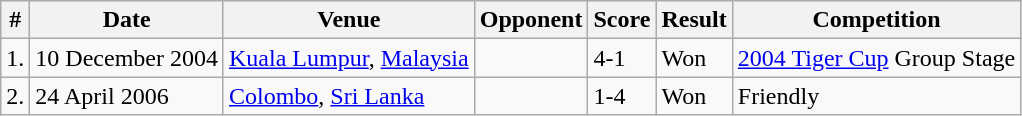<table class="wikitable">
<tr>
<th>#</th>
<th>Date</th>
<th>Venue</th>
<th>Opponent</th>
<th>Score</th>
<th>Result</th>
<th>Competition</th>
</tr>
<tr>
<td>1.</td>
<td>10 December 2004</td>
<td><a href='#'>Kuala Lumpur</a>, <a href='#'>Malaysia</a></td>
<td></td>
<td>4-1</td>
<td>Won</td>
<td><a href='#'>2004 Tiger Cup</a> Group Stage</td>
</tr>
<tr>
<td>2.</td>
<td>24 April 2006</td>
<td><a href='#'>Colombo</a>, <a href='#'>Sri Lanka</a></td>
<td></td>
<td>1-4</td>
<td>Won</td>
<td>Friendly</td>
</tr>
</table>
